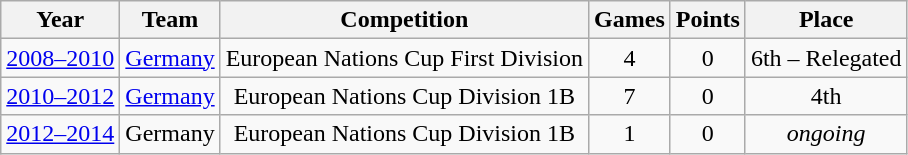<table class="wikitable">
<tr>
<th>Year</th>
<th>Team</th>
<th>Competition</th>
<th>Games</th>
<th>Points</th>
<th>Place</th>
</tr>
<tr align="center">
<td><a href='#'>2008–2010</a></td>
<td><a href='#'>Germany</a></td>
<td>European Nations Cup First Division</td>
<td>4</td>
<td>0</td>
<td>6th – Relegated</td>
</tr>
<tr align="center">
<td><a href='#'>2010–2012</a></td>
<td><a href='#'>Germany</a></td>
<td>European Nations Cup Division 1B</td>
<td>7</td>
<td>0</td>
<td>4th</td>
</tr>
<tr align="center">
<td><a href='#'>2012–2014</a></td>
<td>Germany</td>
<td>European Nations Cup Division 1B</td>
<td>1</td>
<td>0</td>
<td><em>ongoing</em></td>
</tr>
</table>
